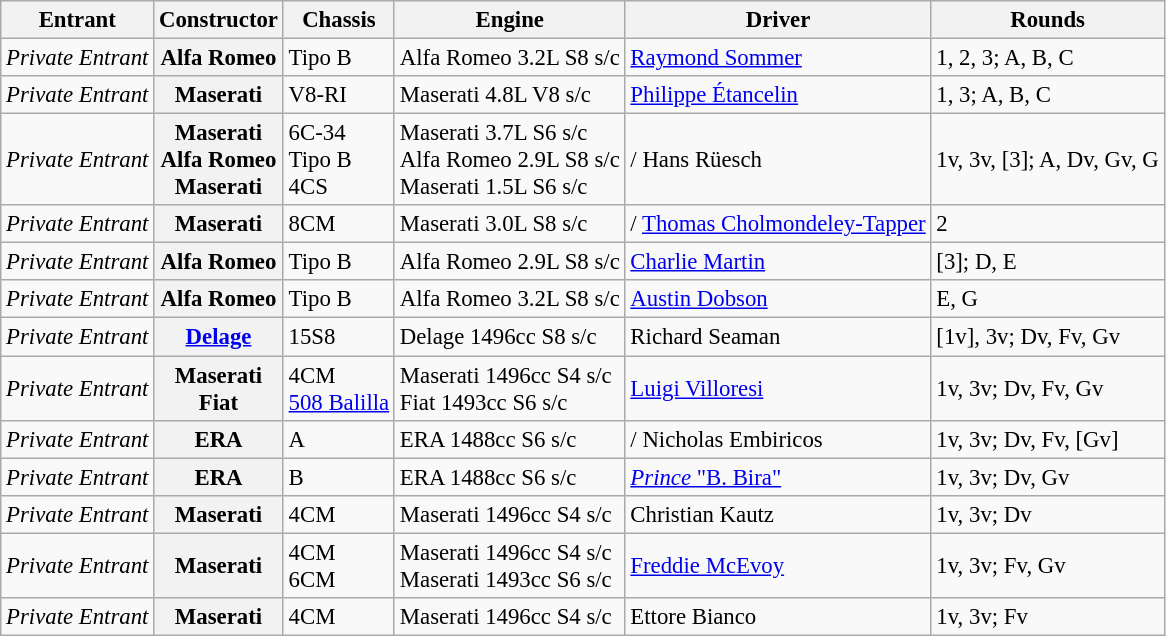<table class="wikitable" style="font-size: 95%">
<tr>
<th>Entrant</th>
<th>Constructor</th>
<th>Chassis</th>
<th>Engine</th>
<th>Driver</th>
<th>Rounds</th>
</tr>
<tr>
<td><em>Private Entrant</em></td>
<th>Alfa Romeo</th>
<td>Tipo B</td>
<td>Alfa Romeo 3.2L S8 s/c</td>
<td> <a href='#'>Raymond Sommer</a></td>
<td>1, 2, 3; A, B, C</td>
</tr>
<tr>
<td><em>Private Entrant</em></td>
<th>Maserati</th>
<td>V8-RI</td>
<td>Maserati 4.8L V8 s/c</td>
<td> <a href='#'>Philippe Étancelin</a></td>
<td>1, 3; A, B, C</td>
</tr>
<tr>
<td><em>Private Entrant</em></td>
<th>Maserati<br>Alfa Romeo<br> Maserati</th>
<td>6C-34<br> Tipo B<br>4CS</td>
<td>Maserati 3.7L S6 s/c<br> Alfa Romeo 2.9L S8 s/c<br>Maserati 1.5L S6 s/c</td>
<td>/ Hans Rüesch</td>
<td>1v, 3v, [3]; A, Dv, Gv, G</td>
</tr>
<tr>
<td><em>Private Entrant</em></td>
<th>Maserati</th>
<td>8CM</td>
<td>Maserati 3.0L S8 s/c</td>
<td>/ <a href='#'>Thomas Cholmondeley-Tapper</a></td>
<td>2</td>
</tr>
<tr>
<td><em>Private Entrant</em></td>
<th>Alfa Romeo</th>
<td>Tipo B</td>
<td>Alfa Romeo 2.9L S8 s/c</td>
<td> <a href='#'>Charlie Martin</a></td>
<td>[3]; D, E</td>
</tr>
<tr>
<td><em>Private Entrant</em></td>
<th>Alfa Romeo</th>
<td>Tipo B</td>
<td>Alfa Romeo 3.2L S8 s/c</td>
<td> <a href='#'>Austin Dobson</a></td>
<td>E, G</td>
</tr>
<tr>
<td><em>Private Entrant</em></td>
<th><a href='#'>Delage</a></th>
<td>15S8</td>
<td>Delage 1496cc S8 s/c</td>
<td> Richard Seaman</td>
<td>[1v], 3v; Dv, Fv, Gv</td>
</tr>
<tr>
<td><em>Private Entrant</em></td>
<th>Maserati<br>Fiat</th>
<td>4CM<br><a href='#'>508 Balilla</a></td>
<td>Maserati 1496cc S4 s/c<br>Fiat 1493cc S6 s/c</td>
<td> <a href='#'>Luigi Villoresi</a></td>
<td>1v, 3v; Dv, Fv, Gv</td>
</tr>
<tr>
<td><em>Private Entrant</em></td>
<th>ERA</th>
<td>A</td>
<td>ERA 1488cc S6 s/c</td>
<td>/ Nicholas Embiricos</td>
<td>1v, 3v; Dv, Fv, [Gv]</td>
</tr>
<tr>
<td><em>Private Entrant</em></td>
<th>ERA</th>
<td>B</td>
<td>ERA 1488cc S6 s/c</td>
<td> <a href='#'><em>Prince</em> "B. Bira"</a></td>
<td>1v, 3v; Dv, Gv</td>
</tr>
<tr>
<td><em>Private Entrant</em></td>
<th>Maserati</th>
<td>4CM</td>
<td>Maserati 1496cc S4 s/c</td>
<td> Christian Kautz</td>
<td>1v, 3v; Dv</td>
</tr>
<tr>
<td><em>Private Entrant</em></td>
<th>Maserati</th>
<td>4CM<br>6CM</td>
<td>Maserati 1496cc S4 s/c<br> Maserati 1493cc S6 s/c</td>
<td> <a href='#'>Freddie McEvoy</a></td>
<td>1v, 3v; Fv, Gv</td>
</tr>
<tr>
<td><em>Private Entrant</em></td>
<th>Maserati</th>
<td>4CM</td>
<td>Maserati 1496cc S4 s/c</td>
<td> Ettore Bianco</td>
<td>1v, 3v; Fv</td>
</tr>
</table>
